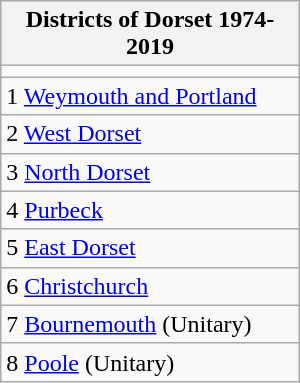<table class="wikitable" border="1" align="right" width=200px>
<tr>
<th>Districts of Dorset 1974-2019</th>
</tr>
<tr>
<td></td>
</tr>
<tr>
<td>1 <a href='#'>Weymouth and Portland</a></td>
</tr>
<tr>
<td>2 <a href='#'>West Dorset</a></td>
</tr>
<tr>
<td>3 <a href='#'>North Dorset</a></td>
</tr>
<tr>
<td>4 <a href='#'>Purbeck</a></td>
</tr>
<tr>
<td>5 <a href='#'>East Dorset</a></td>
</tr>
<tr>
<td>6 <a href='#'>Christchurch</a></td>
</tr>
<tr>
<td>7 <a href='#'>Bournemouth</a> (Unitary)</td>
</tr>
<tr>
<td>8 <a href='#'>Poole</a> (Unitary)</td>
</tr>
</table>
